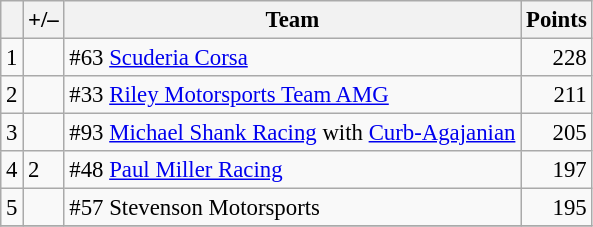<table class="wikitable" style="font-size: 95%;">
<tr>
<th scope="col"></th>
<th scope="col">+/–</th>
<th scope="col">Team</th>
<th scope="col">Points</th>
</tr>
<tr>
<td align=center>1</td>
<td align="left"></td>
<td>  #63 <a href='#'>Scuderia Corsa</a></td>
<td align=right>228</td>
</tr>
<tr>
<td align=center>2</td>
<td align="left"></td>
<td> #33 <a href='#'>Riley Motorsports Team AMG</a></td>
<td align=right>211</td>
</tr>
<tr>
<td align=center>3</td>
<td align="left"></td>
<td>  #93 <a href='#'>Michael Shank Racing</a> with <a href='#'>Curb-Agajanian</a></td>
<td align=right>205</td>
</tr>
<tr>
<td align=center>4</td>
<td align="left"> 2</td>
<td>  #48 <a href='#'>Paul Miller Racing</a></td>
<td align=right>197</td>
</tr>
<tr>
<td align=center>5</td>
<td align="left"></td>
<td> #57 Stevenson Motorsports</td>
<td align=right>195</td>
</tr>
<tr>
</tr>
</table>
